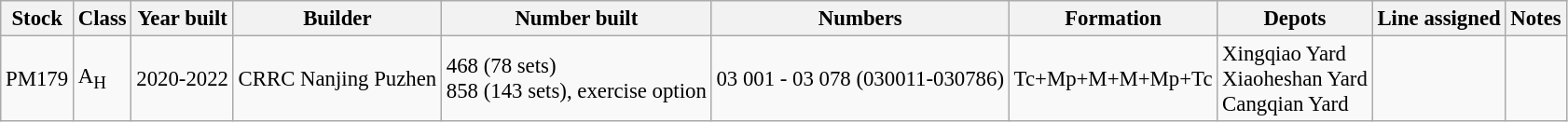<table class="wikitable sortable" style="font-size: 95%;" |>
<tr>
<th>Stock</th>
<th>Class</th>
<th>Year built</th>
<th>Builder</th>
<th>Number built</th>
<th>Numbers</th>
<th>Formation</th>
<th>Depots</th>
<th>Line assigned</th>
<th>Notes</th>
</tr>
<tr bo,>
<td>PM179</td>
<td>A<sub>H</sub></td>
<td>2020-2022</td>
<td>CRRC Nanjing Puzhen</td>
<td>468 (78 sets)<br>858 (143 sets), exercise option</td>
<td>03 001 - 03 078 (030011-030786)</td>
<td>Tc+Mp+M+M+Mp+Tc</td>
<td>Xingqiao Yard<br>Xiaoheshan Yard<br>Cangqian Yard</td>
<td></td>
<td></td>
</tr>
</table>
